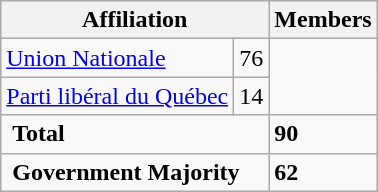<table class="wikitable">
<tr>
<th colspan="2">Affiliation</th>
<th>Members</th>
</tr>
<tr>
<td align=left><a href='#'>Union Nationale</a></td>
<td>76</td>
</tr>
<tr>
<td align=left><a href='#'>Parti libéral du Québec</a></td>
<td>14</td>
</tr>
<tr>
<td colspan="2" style="text-align:left;"> <strong>Total</strong><br></td>
<td><strong>90</strong></td>
</tr>
<tr>
<td colspan="2" style="text-align:left;"> <strong>Government Majority</strong><br></td>
<td><strong>62</strong></td>
</tr>
</table>
